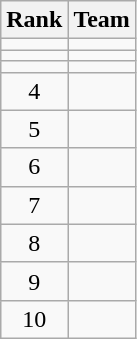<table class=wikitable style="text-align:center">
<tr>
<th>Rank</th>
<th>Team</th>
</tr>
<tr>
<td></td>
<td align=left></td>
</tr>
<tr>
<td></td>
<td align=left></td>
</tr>
<tr>
<td></td>
<td align=left></td>
</tr>
<tr>
<td>4</td>
<td align=left></td>
</tr>
<tr>
<td>5</td>
<td align=left></td>
</tr>
<tr>
<td>6</td>
<td align=left></td>
</tr>
<tr>
<td>7</td>
<td align=left></td>
</tr>
<tr>
<td>8</td>
<td align=left></td>
</tr>
<tr>
<td>9</td>
<td align=left></td>
</tr>
<tr>
<td>10</td>
<td align=left></td>
</tr>
</table>
